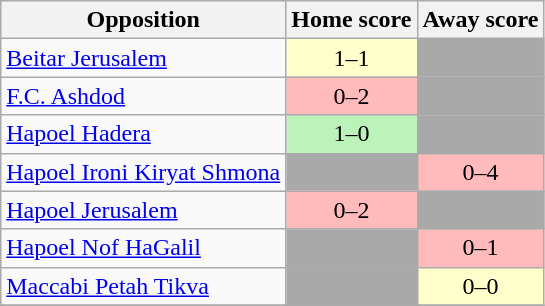<table class="wikitable" style="text-align: center;">
<tr>
<th>Opposition</th>
<th>Home score</th>
<th>Away score</th>
</tr>
<tr>
<td align="left"><a href='#'>Beitar Jerusalem</a></td>
<td bgcolor=#FFFFCC>1–1</td>
<td bgcolor=darkgrey></td>
</tr>
<tr>
<td align="left"><a href='#'>F.C. Ashdod</a></td>
<td bgcolor=#FFBBBB>0–2</td>
<td bgcolor=darkgrey></td>
</tr>
<tr>
<td align="left"><a href='#'>Hapoel Hadera</a></td>
<td bgcolor=#BBF3BB>1–0</td>
<td bgcolor=darkgrey></td>
</tr>
<tr>
<td align="left"><a href='#'>Hapoel Ironi Kiryat Shmona</a></td>
<td bgcolor=darkgrey></td>
<td bgcolor=#FFBBBB>0–4</td>
</tr>
<tr>
<td align="left"><a href='#'>Hapoel Jerusalem</a></td>
<td bgcolor=#FFBBBB>0–2</td>
<td bgcolor=darkgrey></td>
</tr>
<tr>
<td align="left"><a href='#'>Hapoel Nof HaGalil</a></td>
<td bgcolor=darkgrey></td>
<td bgcolor=#FFBBBB>0–1</td>
</tr>
<tr>
<td align="left"><a href='#'>Maccabi Petah Tikva</a></td>
<td bgcolor=darkgrey></td>
<td bgcolor=#FFFFCC>0–0</td>
</tr>
<tr>
</tr>
</table>
